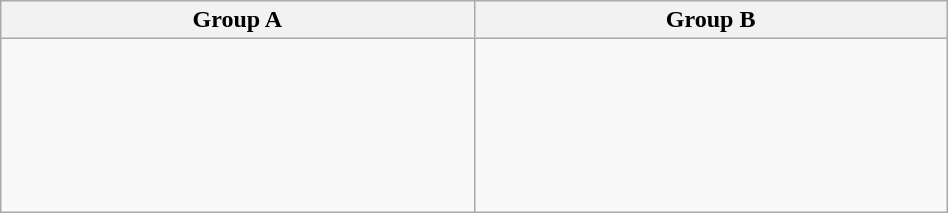<table class="wikitable" width=50%>
<tr>
<th width=25%>Group A</th>
<th width=25%>Group B</th>
</tr>
<tr>
<td><br><br>
<br>
<br>
<br>
<br></td>
<td><br><br>
<br>
<br>
<br>
<br></td>
</tr>
</table>
